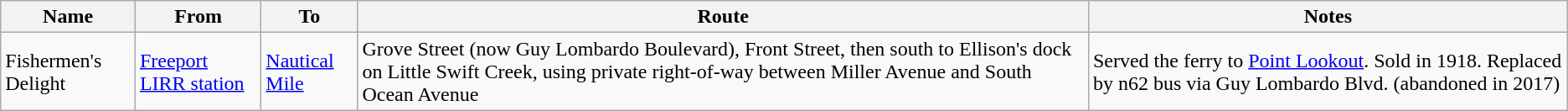<table class=wikitable>
<tr>
<th>Name</th>
<th>From</th>
<th>To</th>
<th>Route</th>
<th>Notes</th>
</tr>
<tr>
<td>Fishermen's Delight</td>
<td><a href='#'>Freeport LIRR station</a></td>
<td><a href='#'>Nautical Mile</a></td>
<td>Grove Street (now Guy Lombardo Boulevard), Front Street, then south to Ellison's dock on Little Swift Creek, using private right-of-way between Miller Avenue and South Ocean Avenue</td>
<td>Served the ferry to <a href='#'>Point Lookout</a>. Sold in 1918. Replaced by n62 bus via Guy Lombardo Blvd. (abandoned in 2017)</td>
</tr>
</table>
